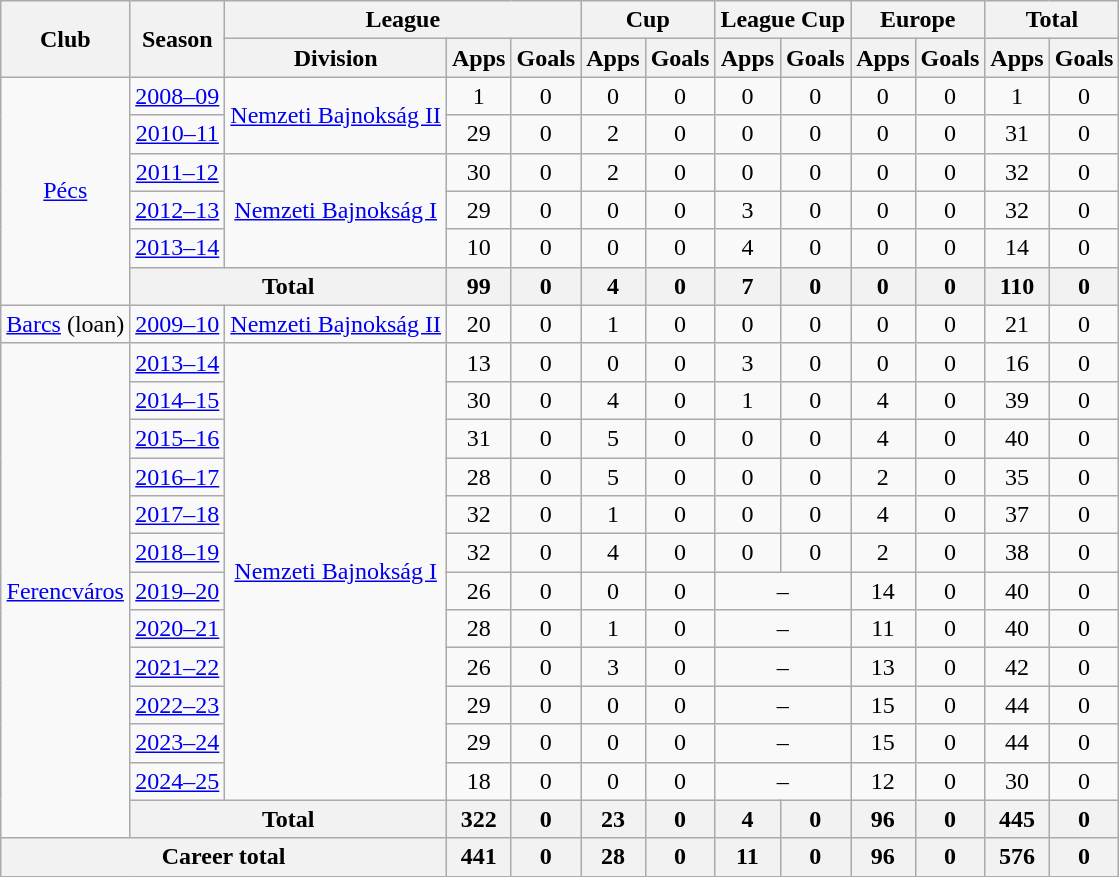<table class="wikitable" style="text-align: center">
<tr>
<th rowspan="2">Club</th>
<th rowspan="2">Season</th>
<th colspan="3">League</th>
<th colspan="2">Cup</th>
<th colspan="2">League Cup</th>
<th colspan="2">Europe</th>
<th colspan="2">Total</th>
</tr>
<tr>
<th>Division</th>
<th>Apps</th>
<th>Goals</th>
<th>Apps</th>
<th>Goals</th>
<th>Apps</th>
<th>Goals</th>
<th>Apps</th>
<th>Goals</th>
<th>Apps</th>
<th>Goals</th>
</tr>
<tr>
<td rowspan="6"><a href='#'>Pécs</a></td>
<td><a href='#'>2008–09</a></td>
<td rowspan="2"><a href='#'>Nemzeti Bajnokság II</a></td>
<td>1</td>
<td>0</td>
<td>0</td>
<td>0</td>
<td>0</td>
<td>0</td>
<td>0</td>
<td>0</td>
<td>1</td>
<td>0</td>
</tr>
<tr>
<td><a href='#'>2010–11</a></td>
<td>29</td>
<td>0</td>
<td>2</td>
<td>0</td>
<td>0</td>
<td>0</td>
<td>0</td>
<td>0</td>
<td>31</td>
<td>0</td>
</tr>
<tr>
<td><a href='#'>2011–12</a></td>
<td rowspan="3"><a href='#'>Nemzeti Bajnokság I</a></td>
<td>30</td>
<td>0</td>
<td>2</td>
<td>0</td>
<td>0</td>
<td>0</td>
<td>0</td>
<td>0</td>
<td>32</td>
<td>0</td>
</tr>
<tr>
<td><a href='#'>2012–13</a></td>
<td>29</td>
<td>0</td>
<td>0</td>
<td>0</td>
<td>3</td>
<td>0</td>
<td>0</td>
<td>0</td>
<td>32</td>
<td>0</td>
</tr>
<tr>
<td><a href='#'>2013–14</a></td>
<td>10</td>
<td>0</td>
<td>0</td>
<td>0</td>
<td>4</td>
<td>0</td>
<td>0</td>
<td>0</td>
<td>14</td>
<td>0</td>
</tr>
<tr>
<th colspan="2">Total</th>
<th>99</th>
<th>0</th>
<th>4</th>
<th>0</th>
<th>7</th>
<th>0</th>
<th>0</th>
<th>0</th>
<th>110</th>
<th>0</th>
</tr>
<tr>
<td><a href='#'>Barcs</a> (loan)</td>
<td><a href='#'>2009–10</a></td>
<td><a href='#'>Nemzeti Bajnokság II</a></td>
<td>20</td>
<td>0</td>
<td>1</td>
<td>0</td>
<td>0</td>
<td>0</td>
<td>0</td>
<td>0</td>
<td>21</td>
<td>0</td>
</tr>
<tr>
<td rowspan="13"><a href='#'>Ferencváros</a></td>
<td><a href='#'>2013–14</a></td>
<td rowspan="12"><a href='#'>Nemzeti Bajnokság I</a></td>
<td>13</td>
<td>0</td>
<td>0</td>
<td>0</td>
<td>3</td>
<td>0</td>
<td>0</td>
<td>0</td>
<td>16</td>
<td>0</td>
</tr>
<tr>
<td><a href='#'>2014–15</a></td>
<td>30</td>
<td>0</td>
<td>4</td>
<td>0</td>
<td>1</td>
<td>0</td>
<td>4</td>
<td>0</td>
<td>39</td>
<td>0</td>
</tr>
<tr>
<td><a href='#'>2015–16</a></td>
<td>31</td>
<td>0</td>
<td>5</td>
<td>0</td>
<td>0</td>
<td>0</td>
<td>4</td>
<td>0</td>
<td>40</td>
<td>0</td>
</tr>
<tr>
<td><a href='#'>2016–17</a></td>
<td>28</td>
<td>0</td>
<td>5</td>
<td>0</td>
<td>0</td>
<td>0</td>
<td>2</td>
<td>0</td>
<td>35</td>
<td>0</td>
</tr>
<tr>
<td><a href='#'>2017–18</a></td>
<td>32</td>
<td>0</td>
<td>1</td>
<td>0</td>
<td>0</td>
<td>0</td>
<td>4</td>
<td>0</td>
<td>37</td>
<td>0</td>
</tr>
<tr>
<td><a href='#'>2018–19</a></td>
<td>32</td>
<td>0</td>
<td>4</td>
<td>0</td>
<td>0</td>
<td>0</td>
<td>2</td>
<td>0</td>
<td>38</td>
<td>0</td>
</tr>
<tr>
<td><a href='#'>2019–20</a></td>
<td>26</td>
<td>0</td>
<td>0</td>
<td>0</td>
<td colspan="2">–</td>
<td>14</td>
<td>0</td>
<td>40</td>
<td>0</td>
</tr>
<tr>
<td><a href='#'>2020–21</a></td>
<td>28</td>
<td>0</td>
<td>1</td>
<td>0</td>
<td colspan="2">–</td>
<td>11</td>
<td>0</td>
<td>40</td>
<td>0</td>
</tr>
<tr>
<td><a href='#'>2021–22</a></td>
<td>26</td>
<td>0</td>
<td>3</td>
<td>0</td>
<td colspan="2">–</td>
<td>13</td>
<td>0</td>
<td>42</td>
<td>0</td>
</tr>
<tr>
<td><a href='#'>2022–23</a></td>
<td>29</td>
<td>0</td>
<td>0</td>
<td>0</td>
<td colspan="2">–</td>
<td>15</td>
<td>0</td>
<td>44</td>
<td>0</td>
</tr>
<tr>
<td><a href='#'>2023–24</a></td>
<td>29</td>
<td>0</td>
<td>0</td>
<td>0</td>
<td colspan="2">–</td>
<td>15</td>
<td>0</td>
<td>44</td>
<td>0</td>
</tr>
<tr>
<td><a href='#'>2024–25</a></td>
<td>18</td>
<td>0</td>
<td>0</td>
<td>0</td>
<td colspan="2">–</td>
<td>12</td>
<td>0</td>
<td>30</td>
<td>0</td>
</tr>
<tr>
<th colspan="2">Total</th>
<th>322</th>
<th>0</th>
<th>23</th>
<th>0</th>
<th>4</th>
<th>0</th>
<th>96</th>
<th>0</th>
<th>445</th>
<th>0</th>
</tr>
<tr>
<th colspan="3">Career total</th>
<th>441</th>
<th>0</th>
<th>28</th>
<th>0</th>
<th>11</th>
<th>0</th>
<th>96</th>
<th>0</th>
<th>576</th>
<th>0</th>
</tr>
</table>
